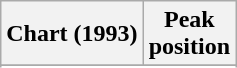<table class="wikitable plainrowheaders">
<tr>
<th>Chart (1993)</th>
<th>Peak<br>position</th>
</tr>
<tr>
</tr>
<tr>
</tr>
</table>
